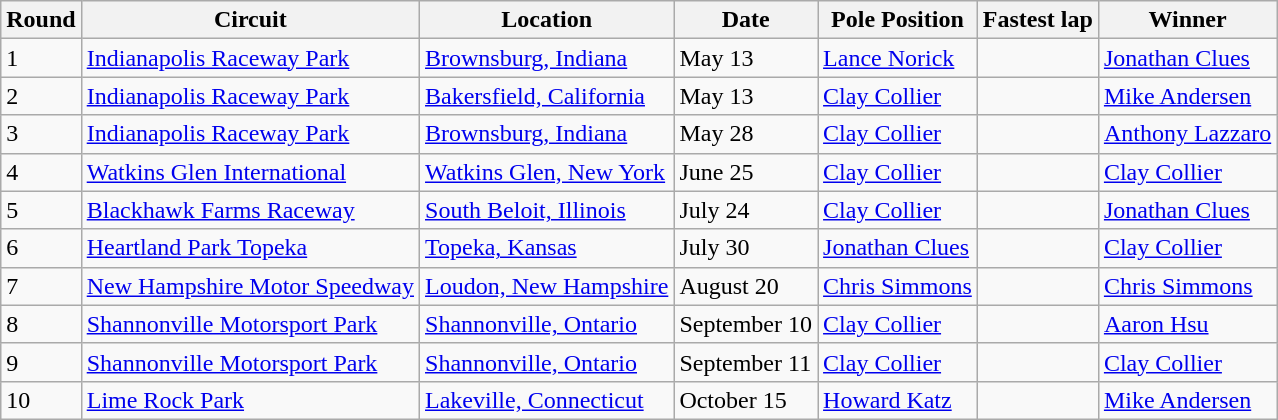<table class="wikitable">
<tr>
<th>Round</th>
<th>Circuit</th>
<th>Location</th>
<th>Date</th>
<th>Pole Position</th>
<th>Fastest lap</th>
<th>Winner</th>
</tr>
<tr>
<td>1</td>
<td><a href='#'>Indianapolis Raceway Park</a></td>
<td> <a href='#'>Brownsburg, Indiana</a></td>
<td>May 13</td>
<td> <a href='#'>Lance Norick</a></td>
<td></td>
<td> <a href='#'>Jonathan Clues</a></td>
</tr>
<tr>
<td>2</td>
<td><a href='#'>Indianapolis Raceway Park</a></td>
<td> <a href='#'>Bakersfield, California</a></td>
<td>May 13</td>
<td> <a href='#'>Clay Collier</a></td>
<td></td>
<td> <a href='#'>Mike Andersen</a></td>
</tr>
<tr>
<td>3</td>
<td><a href='#'>Indianapolis Raceway Park</a></td>
<td> <a href='#'>Brownsburg, Indiana</a></td>
<td>May 28</td>
<td> <a href='#'>Clay Collier</a></td>
<td></td>
<td> <a href='#'>Anthony Lazzaro</a></td>
</tr>
<tr>
<td>4</td>
<td><a href='#'>Watkins Glen International</a></td>
<td> <a href='#'>Watkins Glen, New York</a></td>
<td>June 25</td>
<td> <a href='#'>Clay Collier</a></td>
<td></td>
<td> <a href='#'>Clay Collier</a></td>
</tr>
<tr>
<td>5</td>
<td><a href='#'>Blackhawk Farms Raceway</a></td>
<td> <a href='#'>South Beloit, Illinois</a></td>
<td>July 24</td>
<td> <a href='#'>Clay Collier</a></td>
<td></td>
<td> <a href='#'>Jonathan Clues</a></td>
</tr>
<tr>
<td>6</td>
<td><a href='#'>Heartland Park Topeka</a></td>
<td> <a href='#'>Topeka, Kansas</a></td>
<td>July 30</td>
<td> <a href='#'>Jonathan Clues</a></td>
<td></td>
<td> <a href='#'>Clay Collier</a></td>
</tr>
<tr>
<td>7</td>
<td><a href='#'>New Hampshire Motor Speedway</a></td>
<td> <a href='#'>Loudon, New Hampshire</a></td>
<td>August 20</td>
<td> <a href='#'>Chris Simmons</a></td>
<td></td>
<td> <a href='#'>Chris Simmons</a></td>
</tr>
<tr>
<td>8</td>
<td><a href='#'>Shannonville Motorsport Park</a></td>
<td> <a href='#'>Shannonville, Ontario</a></td>
<td>September 10</td>
<td> <a href='#'>Clay Collier</a></td>
<td></td>
<td> <a href='#'>Aaron Hsu</a></td>
</tr>
<tr>
<td>9</td>
<td><a href='#'>Shannonville Motorsport Park</a></td>
<td> <a href='#'>Shannonville, Ontario</a></td>
<td>September 11</td>
<td> <a href='#'>Clay Collier</a></td>
<td></td>
<td> <a href='#'>Clay Collier</a></td>
</tr>
<tr>
<td>10</td>
<td><a href='#'>Lime Rock Park</a></td>
<td> <a href='#'>Lakeville, Connecticut</a></td>
<td>October 15</td>
<td> <a href='#'>Howard Katz</a></td>
<td></td>
<td> <a href='#'>Mike Andersen</a></td>
</tr>
</table>
